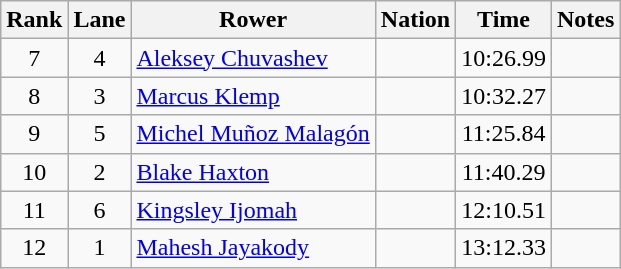<table class="wikitable sortable" style="text-align:center">
<tr>
<th>Rank</th>
<th>Lane</th>
<th>Rower</th>
<th>Nation</th>
<th>Time</th>
<th>Notes</th>
</tr>
<tr>
<td>7</td>
<td>4</td>
<td align=left><a href='#'>Aleksey Chuvashev</a></td>
<td align=left></td>
<td>10:26.99</td>
<td></td>
</tr>
<tr>
<td>8</td>
<td>3</td>
<td align=left><a href='#'>Marcus Klemp</a></td>
<td align=left></td>
<td>10:32.27</td>
<td></td>
</tr>
<tr>
<td>9</td>
<td>5</td>
<td align=left><a href='#'>Michel Muñoz Malagón</a></td>
<td align=left></td>
<td>11:25.84</td>
<td></td>
</tr>
<tr>
<td>10</td>
<td>2</td>
<td align=left><a href='#'>Blake Haxton</a></td>
<td align=left></td>
<td>11:40.29</td>
<td></td>
</tr>
<tr>
<td>11</td>
<td>6</td>
<td align=left><a href='#'>Kingsley Ijomah</a></td>
<td align=left></td>
<td>12:10.51</td>
<td></td>
</tr>
<tr>
<td>12</td>
<td>1</td>
<td align=left><a href='#'>Mahesh Jayakody</a></td>
<td align=left></td>
<td>13:12.33</td>
<td></td>
</tr>
</table>
